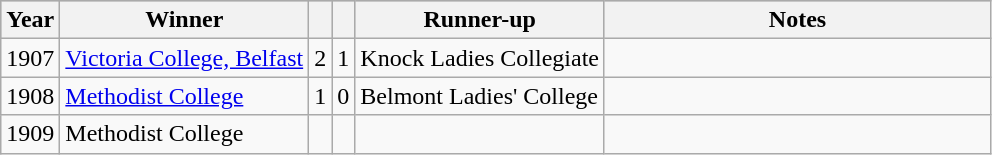<table class="wikitable">
<tr style="background:silver;">
<th><strong>Year</strong></th>
<th><strong>Winner</strong></th>
<th></th>
<th></th>
<th><strong>Runner-up</strong></th>
<th><strong>Notes</strong></th>
</tr>
<tr>
<td align="center">1907</td>
<td><a href='#'>Victoria College, Belfast</a></td>
<td align="center">2</td>
<td align="center">1</td>
<td>Knock Ladies Collegiate</td>
<td width="250"></td>
</tr>
<tr>
<td align="center">1908</td>
<td><a href='#'>Methodist College</a></td>
<td align="center">1</td>
<td align="center">0</td>
<td>Belmont Ladies' College</td>
<td></td>
</tr>
<tr>
<td align="center">1909</td>
<td>Methodist College</td>
<td align="center"></td>
<td align="center"></td>
<td></td>
<td></td>
</tr>
</table>
